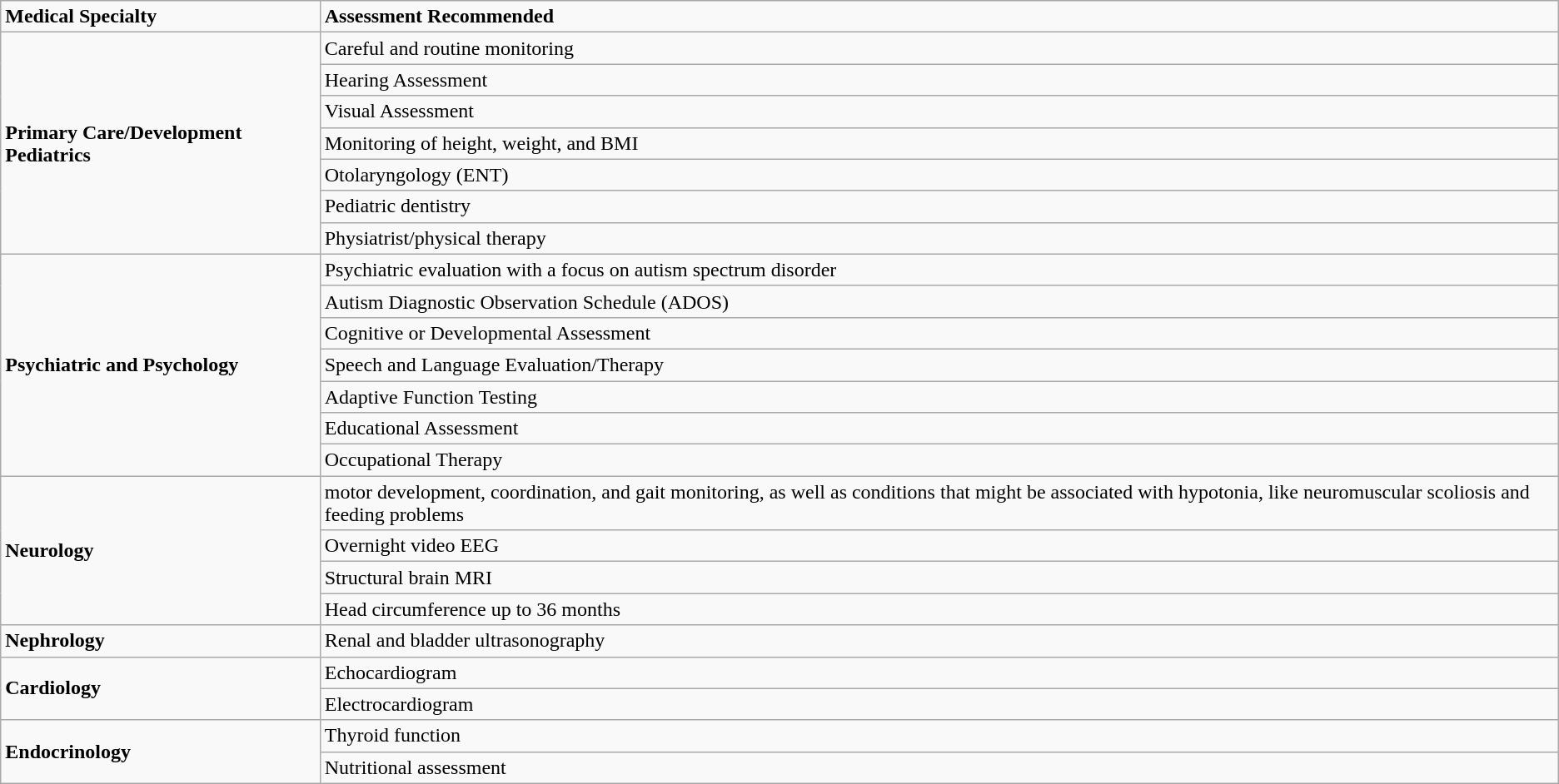<table class="wikitable">
<tr>
<td><strong>Medical Specialty</strong></td>
<td><strong>Assessment Recommended</strong></td>
</tr>
<tr>
<td rowspan="7"><strong>Primary Care/Development Pediatrics</strong></td>
<td>Careful and routine monitoring</td>
</tr>
<tr>
<td>Hearing Assessment</td>
</tr>
<tr>
<td>Visual Assessment</td>
</tr>
<tr>
<td>Monitoring of height, weight, and BMI</td>
</tr>
<tr>
<td>Otolaryngology (ENT)</td>
</tr>
<tr>
<td>Pediatric dentistry</td>
</tr>
<tr>
<td>Physiatrist/physical therapy</td>
</tr>
<tr>
<td rowspan="7"><strong>Psychiatric and Psychology</strong></td>
<td>Psychiatric evaluation with a focus on autism spectrum disorder</td>
</tr>
<tr>
<td>Autism Diagnostic Observation Schedule (ADOS)</td>
</tr>
<tr>
<td>Cognitive or Developmental Assessment</td>
</tr>
<tr>
<td>Speech and Language Evaluation/Therapy</td>
</tr>
<tr>
<td>Adaptive Function Testing</td>
</tr>
<tr>
<td>Educational Assessment</td>
</tr>
<tr>
<td>Occupational Therapy</td>
</tr>
<tr>
<td rowspan="4"><strong>Neurology</strong></td>
<td>motor development, coordination, and gait monitoring, as well as conditions that might be associated with hypotonia, like neuromuscular scoliosis and feeding problems</td>
</tr>
<tr>
<td>Overnight video EEG</td>
</tr>
<tr>
<td>Structural brain MRI</td>
</tr>
<tr>
<td>Head circumference up to 36 months</td>
</tr>
<tr>
<td><strong>Nephrology</strong></td>
<td>Renal and bladder ultrasonography</td>
</tr>
<tr>
<td rowspan="2"><strong>Cardiology</strong></td>
<td>Echocardiogram</td>
</tr>
<tr>
<td>Electrocardiogram</td>
</tr>
<tr>
<td rowspan="2"><strong>Endocrinology</strong></td>
<td>Thyroid function</td>
</tr>
<tr>
<td>Nutritional assessment</td>
</tr>
</table>
